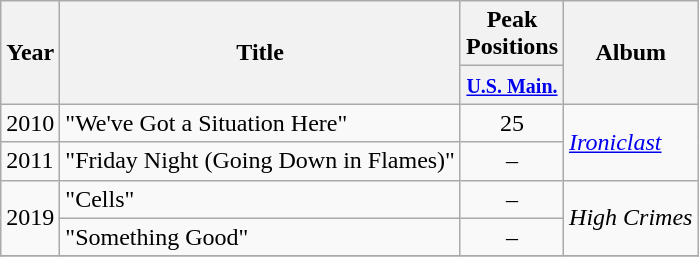<table class="wikitable">
<tr>
<th rowspan="2">Year</th>
<th rowspan="2">Title</th>
<th colspan="1">Peak Positions</th>
<th rowspan="2">Album</th>
</tr>
<tr>
<th style="width:40px;"><small><a href='#'>U.S. Main.</a></small></th>
</tr>
<tr>
<td rowspan="1">2010</td>
<td>"We've Got a Situation Here"</td>
<td style="text-align:center;">25</td>
<td rowspan="2"><em><a href='#'>Ironiclast</a></em></td>
</tr>
<tr>
<td rowspan="1">2011</td>
<td>"Friday Night (Going Down in Flames)"</td>
<td align="center">–</td>
</tr>
<tr>
<td rowspan="2">2019</td>
<td>"Cells"</td>
<td align="center">–</td>
<td rowspan="2"><em>High Crimes</em></td>
</tr>
<tr>
<td>"Something Good"</td>
<td align="center">–</td>
</tr>
<tr>
</tr>
</table>
